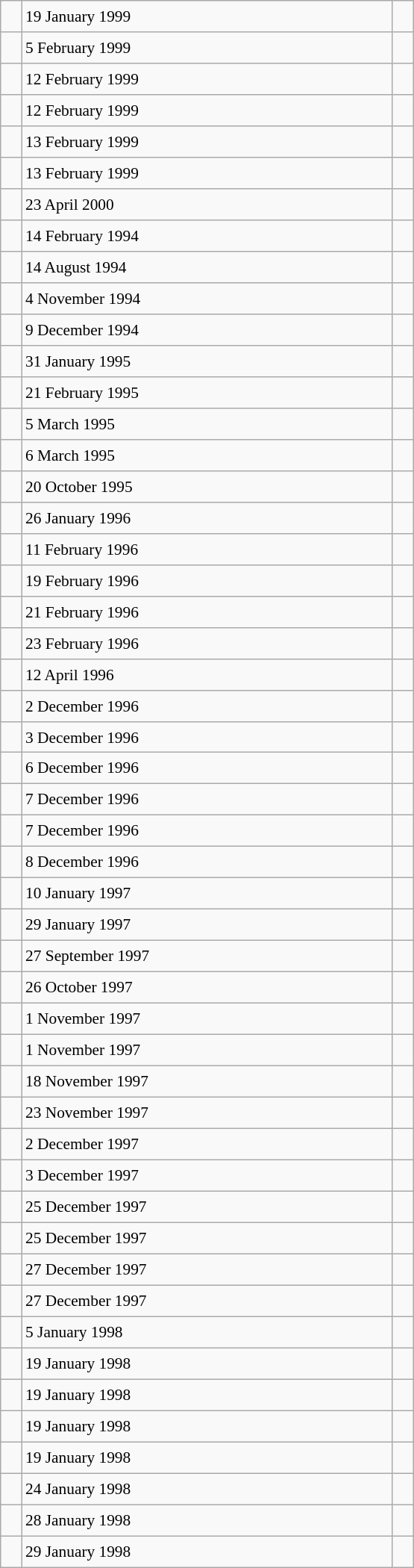<table class="wikitable" style="font-size: 89%; float: left; width: 26em; margin-right: 1em; height: 1400px">
<tr>
<td></td>
<td>19 January 1999</td>
<td></td>
</tr>
<tr>
<td></td>
<td>5 February 1999</td>
<td></td>
</tr>
<tr>
<td></td>
<td>12 February 1999</td>
<td></td>
</tr>
<tr>
<td></td>
<td>12 February 1999</td>
<td></td>
</tr>
<tr>
<td></td>
<td>13 February 1999</td>
<td></td>
</tr>
<tr>
<td></td>
<td>13 February 1999</td>
<td></td>
</tr>
<tr>
<td></td>
<td>23 April 2000</td>
<td></td>
</tr>
<tr>
<td></td>
<td>14 February 1994</td>
<td></td>
</tr>
<tr>
<td></td>
<td>14 August 1994</td>
<td></td>
</tr>
<tr>
<td></td>
<td>4 November 1994</td>
<td></td>
</tr>
<tr>
<td></td>
<td>9 December 1994</td>
<td></td>
</tr>
<tr>
<td></td>
<td>31 January 1995</td>
<td></td>
</tr>
<tr>
<td></td>
<td>21 February 1995</td>
<td></td>
</tr>
<tr>
<td></td>
<td>5 March 1995</td>
<td></td>
</tr>
<tr>
<td></td>
<td>6 March 1995</td>
<td></td>
</tr>
<tr>
<td></td>
<td>20 October 1995</td>
<td></td>
</tr>
<tr>
<td></td>
<td>26 January 1996</td>
<td></td>
</tr>
<tr>
<td></td>
<td>11 February 1996</td>
<td></td>
</tr>
<tr>
<td></td>
<td>19 February 1996</td>
<td></td>
</tr>
<tr>
<td></td>
<td>21 February 1996</td>
<td></td>
</tr>
<tr>
<td></td>
<td>23 February 1996</td>
<td></td>
</tr>
<tr>
<td></td>
<td>12 April 1996</td>
<td></td>
</tr>
<tr>
<td></td>
<td>2 December 1996</td>
<td></td>
</tr>
<tr>
<td></td>
<td>3 December 1996</td>
<td></td>
</tr>
<tr>
<td></td>
<td>6 December 1996</td>
<td></td>
</tr>
<tr>
<td></td>
<td>7 December 1996</td>
<td></td>
</tr>
<tr>
<td></td>
<td>7 December 1996</td>
<td></td>
</tr>
<tr>
<td></td>
<td>8 December 1996</td>
<td></td>
</tr>
<tr>
<td></td>
<td>10 January 1997</td>
<td></td>
</tr>
<tr>
<td></td>
<td>29 January 1997</td>
<td></td>
</tr>
<tr>
<td></td>
<td>27 September 1997</td>
<td></td>
</tr>
<tr>
<td></td>
<td>26 October 1997</td>
<td></td>
</tr>
<tr>
<td></td>
<td>1 November 1997</td>
<td></td>
</tr>
<tr>
<td></td>
<td>1 November 1997</td>
<td></td>
</tr>
<tr>
<td></td>
<td>18 November 1997</td>
<td></td>
</tr>
<tr>
<td></td>
<td>23 November 1997</td>
<td></td>
</tr>
<tr>
<td></td>
<td>2 December 1997</td>
<td></td>
</tr>
<tr>
<td></td>
<td>3 December 1997</td>
<td></td>
</tr>
<tr>
<td></td>
<td>25 December 1997</td>
<td></td>
</tr>
<tr>
<td></td>
<td>25 December 1997</td>
<td></td>
</tr>
<tr>
<td></td>
<td>27 December 1997</td>
<td></td>
</tr>
<tr>
<td></td>
<td>27 December 1997</td>
<td></td>
</tr>
<tr>
<td></td>
<td>5 January 1998</td>
<td></td>
</tr>
<tr>
<td></td>
<td>19 January 1998</td>
<td></td>
</tr>
<tr>
<td></td>
<td>19 January 1998</td>
<td></td>
</tr>
<tr>
<td></td>
<td>19 January 1998</td>
<td></td>
</tr>
<tr>
<td></td>
<td>19 January 1998</td>
<td></td>
</tr>
<tr>
<td></td>
<td>24 January 1998</td>
<td></td>
</tr>
<tr>
<td></td>
<td>28 January 1998</td>
<td></td>
</tr>
<tr>
<td></td>
<td>29 January 1998</td>
<td></td>
</tr>
</table>
